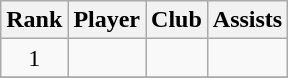<table class="wikitable" style="text-align:center">
<tr>
<th>Rank</th>
<th>Player</th>
<th>Club</th>
<th>Assists</th>
</tr>
<tr>
<td>1</td>
<td align="left"></td>
<td align="left"></td>
<td></td>
</tr>
<tr>
</tr>
</table>
